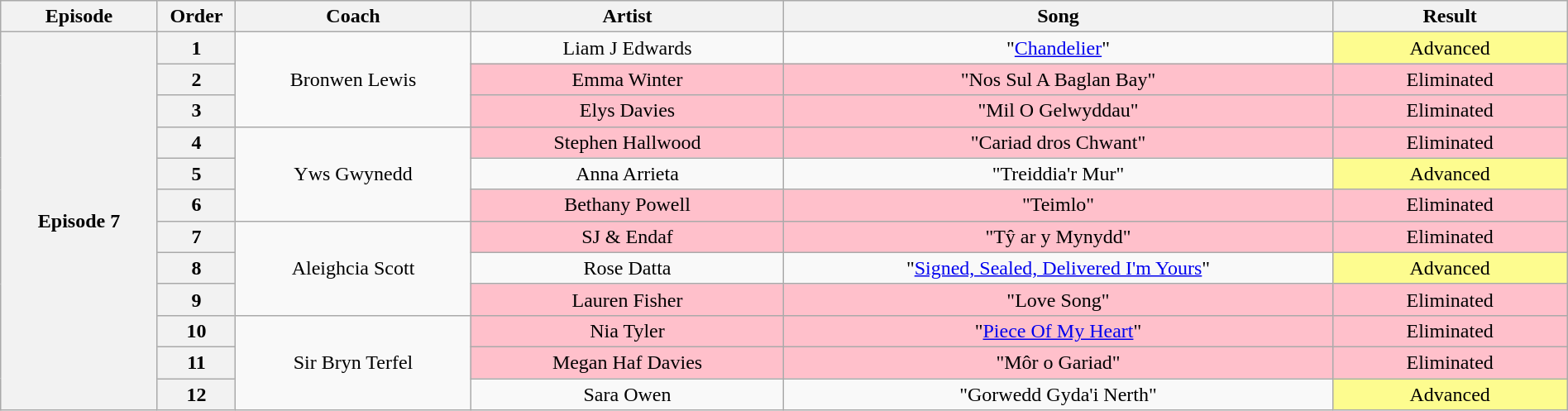<table class="wikitable" style="text-align:center; width:100%">
<tr>
<th style="width:10%">Episode</th>
<th style="width:05%">Order</th>
<th style="width:15%">Coach</th>
<th style="width:20%">Artist</th>
<th style="width:35%">Song</th>
<th style="width:15%">Result</th>
</tr>
<tr>
<th rowspan="15">Episode 7<br></th>
<th>1</th>
<td rowspan="3">Bronwen Lewis</td>
<td>Liam J Edwards</td>
<td>"<a href='#'>Chandelier</a>"</td>
<td style="background:#fdfc8f">Advanced</td>
</tr>
<tr>
<th>2</th>
<td style="background:pink">Emma Winter</td>
<td style="background:pink">"Nos Sul A Baglan Bay"</td>
<td style="background:pink">Eliminated</td>
</tr>
<tr>
<th>3</th>
<td style="background:pink">Elys Davies</td>
<td style="background:pink">"Mil O Gelwyddau"</td>
<td style="background:pink">Eliminated</td>
</tr>
<tr>
<th>4</th>
<td rowspan="3">Yws Gwynedd</td>
<td style="background:pink">Stephen Hallwood</td>
<td style="background:pink">"Cariad dros Chwant"</td>
<td style="background:pink">Eliminated</td>
</tr>
<tr>
<th>5</th>
<td>Anna Arrieta</td>
<td>"Treiddia'r Mur"</td>
<td style="background:#fdfc8f">Advanced</td>
</tr>
<tr>
<th>6</th>
<td style="background:pink">Bethany Powell</td>
<td style="background:pink">"Teimlo"</td>
<td style="background:pink">Eliminated</td>
</tr>
<tr>
<th>7</th>
<td rowspan="3">Aleighcia Scott</td>
<td style="background:pink">SJ & Endaf</td>
<td style="background:pink">"Tŷ ar y Mynydd"</td>
<td style="background:pink">Eliminated</td>
</tr>
<tr>
<th>8</th>
<td>Rose Datta</td>
<td>"<a href='#'>Signed, Sealed, Delivered I'm Yours</a>"</td>
<td style="background:#fdfc8f">Advanced</td>
</tr>
<tr>
<th>9</th>
<td style="background:pink">Lauren Fisher</td>
<td style="background:pink">"Love Song"</td>
<td style="background:pink">Eliminated</td>
</tr>
<tr>
<th>10</th>
<td rowspan="3">Sir Bryn Terfel</td>
<td style="background:pink">Nia Tyler</td>
<td style="background:pink">"<a href='#'>Piece Of My Heart</a>"</td>
<td style="background:pink">Eliminated</td>
</tr>
<tr>
<th>11</th>
<td style="background:pink">Megan Haf Davies</td>
<td style="background:pink">"Môr o Gariad"</td>
<td style="background:pink">Eliminated</td>
</tr>
<tr>
<th>12</th>
<td>Sara Owen</td>
<td>"Gorwedd Gyda'i Nerth"</td>
<td style="background:#fdfc8f">Advanced</td>
</tr>
</table>
